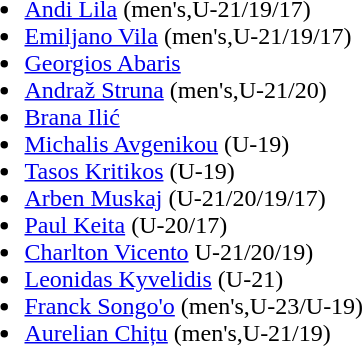<table>
<tr>
<td><br><ul><li> <a href='#'>Andi Lila</a> (men's,U-21/19/17)</li><li> <a href='#'>Emiljano Vila</a> (men's,U-21/19/17)</li><li> <a href='#'>Georgios Abaris</a></li><li> <a href='#'>Andraž Struna</a> (men's,U-21/20)</li><li> <a href='#'>Brana Ilić</a></li><li> <a href='#'>Michalis Avgenikou</a> (U-19)</li><li> <a href='#'>Tasos Kritikos</a> (U-19)</li><li> <a href='#'>Arben Muskaj</a> (U-21/20/19/17)</li><li> <a href='#'>Paul Keita</a> (U-20/17)</li><li> <a href='#'>Charlton Vicento</a> U-21/20/19)</li><li> <a href='#'>Leonidas Kyvelidis</a> (U-21)</li><li>  <a href='#'>Franck Songo'o</a> (men's,U-23/U-19)</li><li> <a href='#'>Aurelian Chițu</a> (men's,U-21/19)</li></ul></td>
<td></td>
</tr>
</table>
